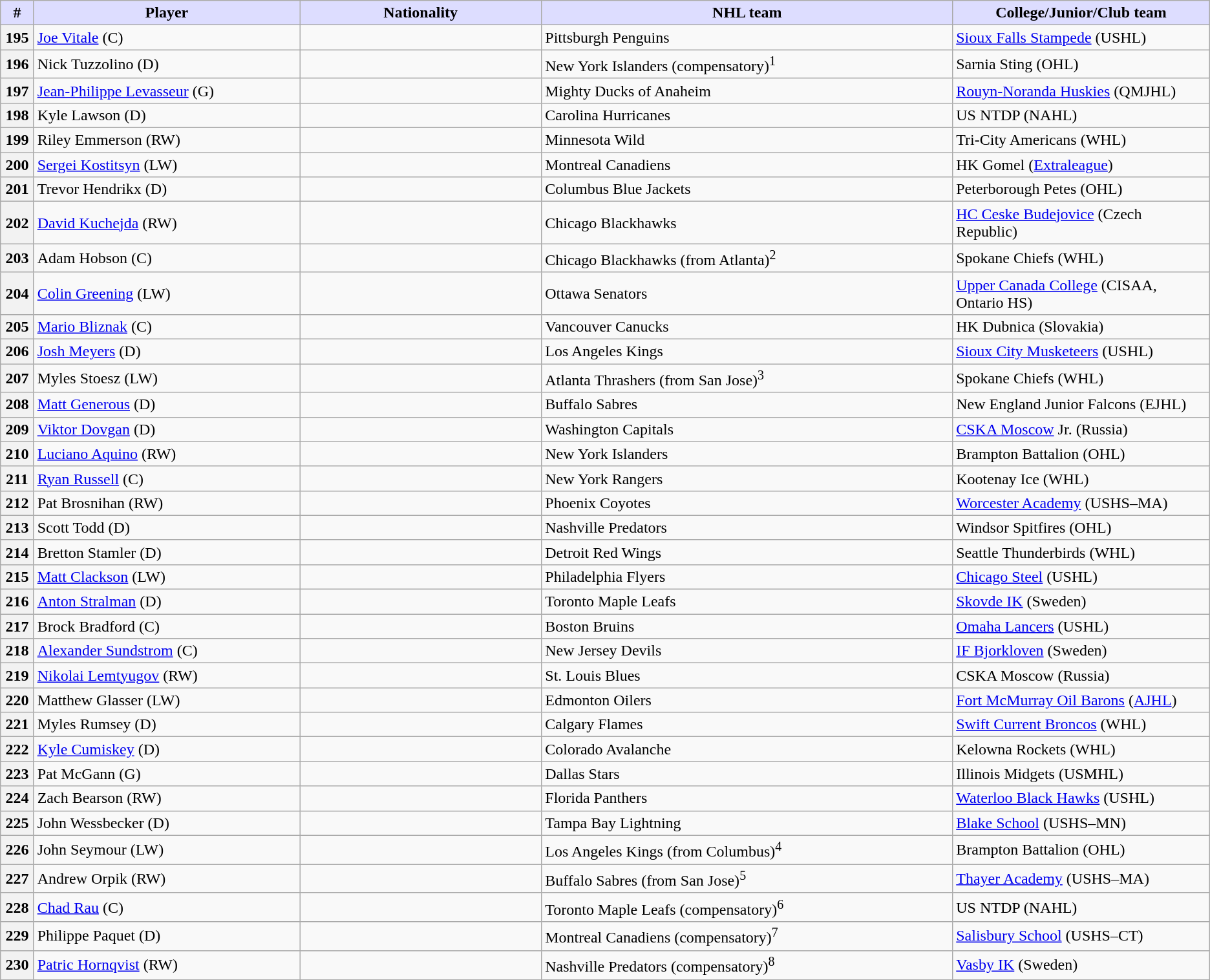<table class="wikitable">
<tr>
<th style="background:#ddf; width:2.75%;">#</th>
<th style="background:#ddf; width:22.0%;">Player</th>
<th style="background:#ddf; width:20.0%;">Nationality</th>
<th style="background:#ddf; width:34.0%;">NHL team</th>
<th style="background:#ddf; width:100.0%;">College/Junior/Club team</th>
</tr>
<tr>
<th>195</th>
<td><a href='#'>Joe Vitale</a> (C)</td>
<td></td>
<td>Pittsburgh Penguins</td>
<td><a href='#'>Sioux Falls Stampede</a> (USHL)</td>
</tr>
<tr>
<th>196</th>
<td>Nick Tuzzolino (D)</td>
<td></td>
<td>New York Islanders (compensatory)<sup>1</sup></td>
<td>Sarnia Sting (OHL)</td>
</tr>
<tr>
<th>197</th>
<td><a href='#'>Jean-Philippe Levasseur</a> (G)</td>
<td></td>
<td>Mighty Ducks of Anaheim</td>
<td><a href='#'>Rouyn-Noranda Huskies</a> (QMJHL)</td>
</tr>
<tr>
<th>198</th>
<td>Kyle Lawson (D)</td>
<td></td>
<td>Carolina Hurricanes</td>
<td>US NTDP (NAHL)</td>
</tr>
<tr>
<th>199</th>
<td>Riley Emmerson (RW)</td>
<td></td>
<td>Minnesota Wild</td>
<td>Tri-City Americans (WHL)</td>
</tr>
<tr>
<th>200</th>
<td><a href='#'>Sergei Kostitsyn</a> (LW)</td>
<td></td>
<td>Montreal Canadiens</td>
<td>HK Gomel (<a href='#'>Extraleague</a>)</td>
</tr>
<tr>
<th>201</th>
<td>Trevor Hendrikx (D)</td>
<td></td>
<td>Columbus Blue Jackets</td>
<td>Peterborough Petes (OHL)</td>
</tr>
<tr>
<th>202</th>
<td><a href='#'>David Kuchejda</a> (RW)</td>
<td></td>
<td>Chicago Blackhawks</td>
<td><a href='#'>HC Ceske Budejovice</a> (Czech Republic)</td>
</tr>
<tr>
<th>203</th>
<td>Adam Hobson (C)</td>
<td></td>
<td>Chicago Blackhawks (from Atlanta)<sup>2</sup></td>
<td>Spokane Chiefs (WHL)</td>
</tr>
<tr>
<th>204</th>
<td><a href='#'>Colin Greening</a> (LW)</td>
<td></td>
<td>Ottawa Senators</td>
<td><a href='#'>Upper Canada College</a> (CISAA, Ontario HS)</td>
</tr>
<tr>
<th>205</th>
<td><a href='#'>Mario Bliznak</a> (C)</td>
<td></td>
<td>Vancouver Canucks</td>
<td>HK Dubnica (Slovakia)</td>
</tr>
<tr>
<th>206</th>
<td><a href='#'>Josh Meyers</a> (D)</td>
<td></td>
<td>Los Angeles Kings</td>
<td><a href='#'>Sioux City Musketeers</a> (USHL)</td>
</tr>
<tr>
<th>207</th>
<td>Myles Stoesz (LW)</td>
<td></td>
<td>Atlanta Thrashers (from San Jose)<sup>3</sup></td>
<td>Spokane Chiefs (WHL)</td>
</tr>
<tr>
<th>208</th>
<td><a href='#'>Matt Generous</a> (D)</td>
<td></td>
<td>Buffalo Sabres</td>
<td>New England Junior Falcons (EJHL)</td>
</tr>
<tr>
<th>209</th>
<td><a href='#'>Viktor Dovgan</a> (D)</td>
<td></td>
<td>Washington Capitals</td>
<td><a href='#'>CSKA Moscow</a> Jr. (Russia)</td>
</tr>
<tr>
<th>210</th>
<td><a href='#'>Luciano Aquino</a> (RW)</td>
<td></td>
<td>New York Islanders</td>
<td>Brampton Battalion (OHL)</td>
</tr>
<tr>
<th>211</th>
<td><a href='#'>Ryan Russell</a> (C)</td>
<td></td>
<td>New York Rangers</td>
<td>Kootenay Ice (WHL)</td>
</tr>
<tr>
<th>212</th>
<td>Pat Brosnihan (RW)</td>
<td></td>
<td>Phoenix Coyotes</td>
<td><a href='#'>Worcester Academy</a> (USHS–MA)</td>
</tr>
<tr>
<th>213</th>
<td>Scott Todd (D)</td>
<td></td>
<td>Nashville Predators</td>
<td>Windsor Spitfires (OHL)</td>
</tr>
<tr>
<th>214</th>
<td>Bretton Stamler (D)</td>
<td></td>
<td>Detroit Red Wings</td>
<td>Seattle Thunderbirds (WHL)</td>
</tr>
<tr>
<th>215</th>
<td><a href='#'>Matt Clackson</a> (LW)</td>
<td></td>
<td>Philadelphia Flyers</td>
<td><a href='#'>Chicago Steel</a> (USHL)</td>
</tr>
<tr>
<th>216</th>
<td><a href='#'>Anton Stralman</a> (D)</td>
<td></td>
<td>Toronto Maple Leafs</td>
<td><a href='#'>Skovde IK</a> (Sweden)</td>
</tr>
<tr>
<th>217</th>
<td>Brock Bradford (C)</td>
<td></td>
<td>Boston Bruins</td>
<td><a href='#'>Omaha Lancers</a> (USHL)</td>
</tr>
<tr>
<th>218</th>
<td><a href='#'>Alexander Sundstrom</a> (C)</td>
<td></td>
<td>New Jersey Devils</td>
<td><a href='#'>IF Bjorkloven</a> (Sweden)</td>
</tr>
<tr>
<th>219</th>
<td><a href='#'>Nikolai Lemtyugov</a> (RW)</td>
<td></td>
<td>St. Louis Blues</td>
<td>CSKA Moscow (Russia)</td>
</tr>
<tr>
<th>220</th>
<td>Matthew Glasser (LW)</td>
<td></td>
<td>Edmonton Oilers</td>
<td><a href='#'>Fort McMurray Oil Barons</a> (<a href='#'>AJHL</a>)</td>
</tr>
<tr>
<th>221</th>
<td>Myles Rumsey (D)</td>
<td></td>
<td>Calgary Flames</td>
<td><a href='#'>Swift Current Broncos</a> (WHL)</td>
</tr>
<tr>
<th>222</th>
<td><a href='#'>Kyle Cumiskey</a> (D)</td>
<td></td>
<td>Colorado Avalanche</td>
<td>Kelowna Rockets (WHL)</td>
</tr>
<tr>
<th>223</th>
<td>Pat McGann (G)</td>
<td></td>
<td>Dallas Stars</td>
<td>Illinois Midgets (USMHL)</td>
</tr>
<tr>
<th>224</th>
<td>Zach Bearson (RW)</td>
<td></td>
<td>Florida Panthers</td>
<td><a href='#'>Waterloo Black Hawks</a> (USHL)</td>
</tr>
<tr>
<th>225</th>
<td>John Wessbecker (D)</td>
<td></td>
<td>Tampa Bay Lightning</td>
<td><a href='#'>Blake School</a> (USHS–MN)</td>
</tr>
<tr>
<th>226</th>
<td>John Seymour (LW)</td>
<td></td>
<td>Los Angeles Kings (from Columbus)<sup>4</sup></td>
<td>Brampton Battalion (OHL)</td>
</tr>
<tr>
<th>227</th>
<td>Andrew Orpik (RW)</td>
<td></td>
<td>Buffalo Sabres (from San Jose)<sup>5</sup></td>
<td><a href='#'>Thayer Academy</a> (USHS–MA)</td>
</tr>
<tr>
<th>228</th>
<td><a href='#'>Chad Rau</a> (C)</td>
<td></td>
<td>Toronto Maple Leafs (compensatory)<sup>6</sup></td>
<td>US NTDP (NAHL)</td>
</tr>
<tr>
<th>229</th>
<td>Philippe Paquet (D)</td>
<td></td>
<td>Montreal Canadiens (compensatory)<sup>7</sup></td>
<td><a href='#'>Salisbury School</a> (USHS–CT)</td>
</tr>
<tr>
<th>230</th>
<td><a href='#'>Patric Hornqvist</a> (RW)</td>
<td></td>
<td>Nashville Predators (compensatory)<sup>8</sup></td>
<td><a href='#'>Vasby IK</a> (Sweden)</td>
</tr>
</table>
